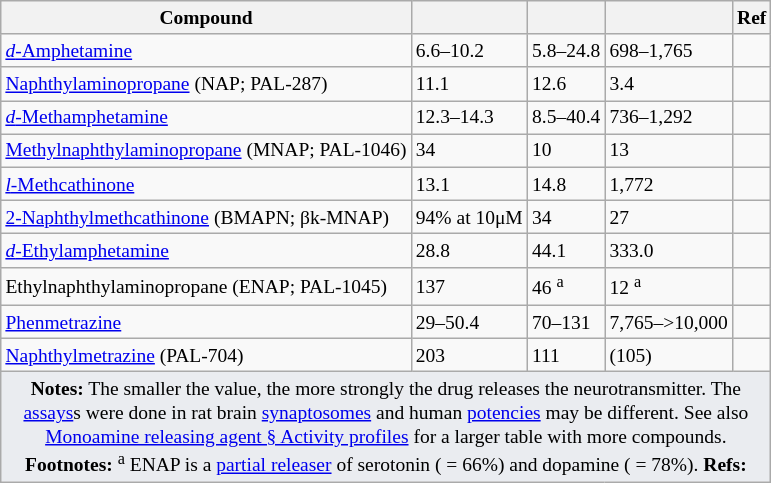<table class="wikitable" style="font-size:small;">
<tr>
<th>Compound</th>
<th data-sort-type="number"></th>
<th data-sort-type="number"></th>
<th data-sort-type="number"></th>
<th>Ref</th>
</tr>
<tr>
<td><a href='#'><em>d</em>-Amphetamine</a></td>
<td>6.6–10.2</td>
<td>5.8–24.8</td>
<td>698–1,765</td>
<td></td>
</tr>
<tr>
<td><a href='#'>Naphthylaminopropane</a> (NAP; PAL-287)</td>
<td>11.1</td>
<td>12.6</td>
<td>3.4</td>
<td></td>
</tr>
<tr>
<td><a href='#'><em>d</em>-Methamphetamine</a></td>
<td>12.3–14.3</td>
<td>8.5–40.4</td>
<td>736–1,292</td>
<td></td>
</tr>
<tr>
<td><a href='#'>Methylnaphthylaminopropane</a> (MNAP; PAL-1046)</td>
<td>34</td>
<td>10</td>
<td>13</td>
<td></td>
</tr>
<tr>
<td><a href='#'><em>l</em>-Methcathinone</a></td>
<td>13.1</td>
<td>14.8</td>
<td>1,772</td>
<td></td>
</tr>
<tr>
<td><a href='#'>2-Naphthylmethcathinone</a> (BMAPN; βk-MNAP)</td>
<td>94% at 10μM</td>
<td>34</td>
<td>27</td>
<td></td>
</tr>
<tr>
<td><a href='#'><em>d</em>-Ethylamphetamine</a></td>
<td>28.8</td>
<td>44.1</td>
<td>333.0</td>
<td></td>
</tr>
<tr>
<td>Ethylnaphthylaminopropane (ENAP; PAL-1045)</td>
<td>137</td>
<td>46 <sup>a</sup></td>
<td>12 <sup>a</sup></td>
<td></td>
</tr>
<tr>
<td><a href='#'>Phenmetrazine</a></td>
<td>29–50.4</td>
<td>70–131</td>
<td>7,765–>10,000</td>
<td></td>
</tr>
<tr>
<td><a href='#'>Naphthylmetrazine</a> (PAL-704)</td>
<td>203</td>
<td>111</td>
<td> (105)</td>
<td></td>
</tr>
<tr>
<td colspan="5" style="width: 1px; background-color:#eaecf0; text-align: center;"><strong>Notes:</strong> The smaller the value, the more strongly the drug releases the neurotransmitter. The <a href='#'>assays</a>s were done in rat brain <a href='#'>synaptosomes</a> and human <a href='#'>potencies</a> may be different. See also <a href='#'>Monoamine releasing agent § Activity profiles</a> for a larger table with more compounds. <strong>Footnotes:</strong> <sup>a</sup> ENAP is a <a href='#'>partial releaser</a> of serotonin ( = 66%) and dopamine ( = 78%). <strong>Refs:</strong> </td>
</tr>
</table>
